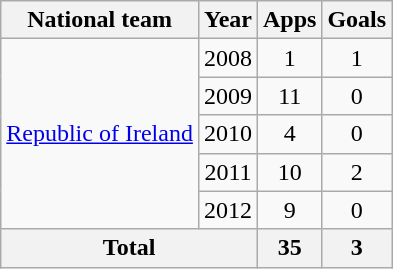<table class="wikitable" style="text-align:center">
<tr>
<th>National team</th>
<th>Year</th>
<th>Apps</th>
<th>Goals</th>
</tr>
<tr>
<td rowspan="5"><a href='#'>Republic of Ireland</a></td>
<td>2008</td>
<td>1</td>
<td>1</td>
</tr>
<tr>
<td>2009</td>
<td>11</td>
<td>0</td>
</tr>
<tr>
<td>2010</td>
<td>4</td>
<td>0</td>
</tr>
<tr>
<td>2011</td>
<td>10</td>
<td>2</td>
</tr>
<tr>
<td>2012</td>
<td>9</td>
<td>0</td>
</tr>
<tr>
<th colspan="2">Total</th>
<th>35</th>
<th>3</th>
</tr>
</table>
